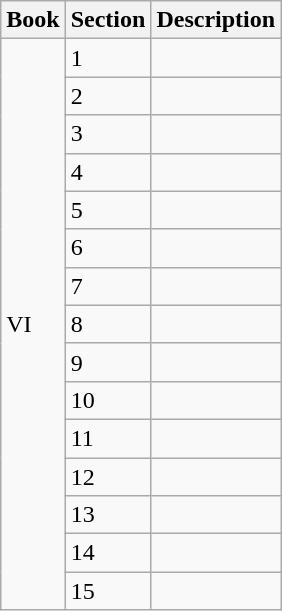<table class="wikitable" style="max-width:45em;">
<tr>
<th>Book</th>
<th>Section</th>
<th>Description</th>
</tr>
<tr>
<td rowspan="15">VI</td>
<td>1</td>
<td></td>
</tr>
<tr>
<td>2</td>
<td></td>
</tr>
<tr>
<td>3</td>
<td></td>
</tr>
<tr>
<td>4</td>
<td></td>
</tr>
<tr>
<td>5</td>
<td></td>
</tr>
<tr>
<td>6</td>
<td></td>
</tr>
<tr>
<td>7</td>
<td></td>
</tr>
<tr>
<td>8</td>
<td></td>
</tr>
<tr>
<td>9</td>
<td></td>
</tr>
<tr>
<td>10</td>
<td></td>
</tr>
<tr>
<td>11</td>
<td></td>
</tr>
<tr>
<td>12</td>
<td></td>
</tr>
<tr>
<td>13</td>
<td></td>
</tr>
<tr>
<td>14</td>
<td></td>
</tr>
<tr>
<td>15</td>
<td></td>
</tr>
</table>
